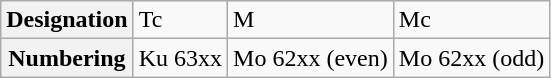<table class="wikitable">
<tr>
<th>Designation</th>
<td>Tc</td>
<td>M</td>
<td>Mc</td>
</tr>
<tr>
<th>Numbering</th>
<td>Ku 63xx</td>
<td>Mo 62xx (even)</td>
<td>Mo 62xx (odd)</td>
</tr>
</table>
